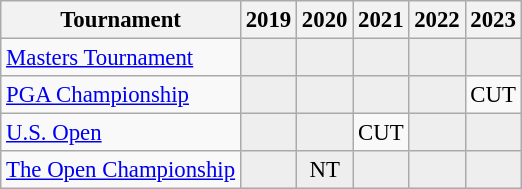<table class="wikitable" style="font-size:95%;text-align:center;">
<tr>
<th>Tournament</th>
<th>2019</th>
<th>2020</th>
<th>2021</th>
<th>2022</th>
<th>2023</th>
</tr>
<tr>
<td align=left><a href='#'>Masters Tournament</a></td>
<td style="background:#eeeeee;"></td>
<td style="background:#eeeeee;"></td>
<td style="background:#eeeeee;"></td>
<td style="background:#eeeeee;"></td>
<td style="background:#eeeeee;"></td>
</tr>
<tr>
<td align=left><a href='#'>PGA Championship</a></td>
<td style="background:#eeeeee;"></td>
<td style="background:#eeeeee;"></td>
<td style="background:#eeeeee;"></td>
<td style="background:#eeeeee;"></td>
<td>CUT</td>
</tr>
<tr>
<td align=left><a href='#'>U.S. Open</a></td>
<td style="background:#eeeeee;"></td>
<td style="background:#eeeeee;"></td>
<td>CUT</td>
<td style="background:#eeeeee;"></td>
<td style="background:#eeeeee;"></td>
</tr>
<tr>
<td align=left><a href='#'>The Open Championship</a></td>
<td style="background:#eeeeee;"></td>
<td style="background:#eeeeee;">NT</td>
<td style="background:#eeeeee;"></td>
<td style="background:#eeeeee;"></td>
<td style="background:#eeeeee;"></td>
</tr>
</table>
